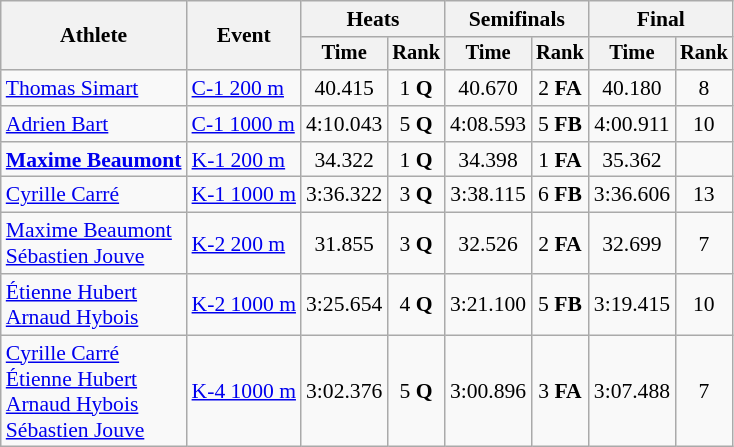<table class=wikitable style="font-size:90%">
<tr>
<th rowspan="2">Athlete</th>
<th rowspan="2">Event</th>
<th colspan=2>Heats</th>
<th colspan=2>Semifinals</th>
<th colspan=2>Final</th>
</tr>
<tr style="font-size:95%">
<th>Time</th>
<th>Rank</th>
<th>Time</th>
<th>Rank</th>
<th>Time</th>
<th>Rank</th>
</tr>
<tr align=center>
<td align=left><a href='#'>Thomas Simart</a></td>
<td align=left><a href='#'>C-1 200 m</a></td>
<td>40.415</td>
<td>1 <strong>Q</strong></td>
<td>40.670</td>
<td>2 <strong>FA</strong></td>
<td>40.180</td>
<td>8</td>
</tr>
<tr align=center>
<td align=left><a href='#'>Adrien Bart</a></td>
<td align=left><a href='#'>C-1 1000 m</a></td>
<td>4:10.043</td>
<td>5 <strong>Q</strong></td>
<td>4:08.593</td>
<td>5 <strong>FB</strong></td>
<td>4:00.911</td>
<td>10</td>
</tr>
<tr align=center>
<td align=left><strong><a href='#'>Maxime Beaumont</a></strong></td>
<td align=left><a href='#'>K-1 200 m</a></td>
<td>34.322</td>
<td>1 <strong>Q</strong></td>
<td>34.398</td>
<td>1 <strong>FA</strong></td>
<td>35.362</td>
<td></td>
</tr>
<tr align=center>
<td align=left><a href='#'>Cyrille Carré</a></td>
<td align=left><a href='#'>K-1 1000 m</a></td>
<td>3:36.322</td>
<td>3 <strong>Q</strong></td>
<td>3:38.115</td>
<td>6 <strong>FB</strong></td>
<td>3:36.606</td>
<td>13</td>
</tr>
<tr align=center>
<td align=left><a href='#'>Maxime Beaumont</a><br><a href='#'>Sébastien Jouve</a></td>
<td align=left><a href='#'>K-2 200 m</a></td>
<td>31.855</td>
<td>3 <strong>Q</strong></td>
<td>32.526</td>
<td>2 <strong>FA</strong></td>
<td>32.699</td>
<td>7</td>
</tr>
<tr align=center>
<td align=left><a href='#'>Étienne Hubert</a><br><a href='#'>Arnaud Hybois</a></td>
<td align=left><a href='#'>K-2 1000 m</a></td>
<td>3:25.654</td>
<td>4 <strong>Q</strong></td>
<td>3:21.100</td>
<td>5 <strong>FB</strong></td>
<td>3:19.415</td>
<td>10</td>
</tr>
<tr align=center>
<td align=left><a href='#'>Cyrille Carré</a> <br><a href='#'>Étienne Hubert</a><br><a href='#'>Arnaud Hybois</a><br><a href='#'>Sébastien Jouve</a></td>
<td align=left><a href='#'>K-4 1000 m</a></td>
<td>3:02.376</td>
<td>5 <strong>Q</strong></td>
<td>3:00.896</td>
<td>3 <strong>FA</strong></td>
<td>3:07.488</td>
<td>7</td>
</tr>
</table>
